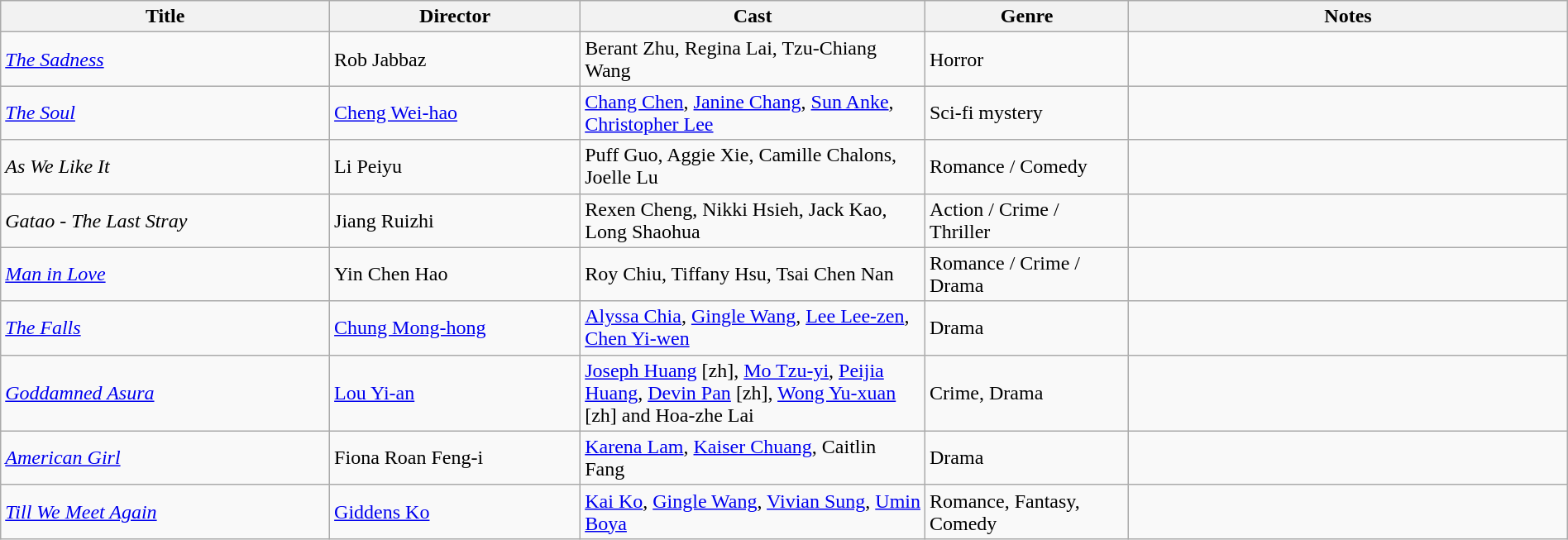<table class="wikitable sortable" width= "100%">
<tr>
<th width=21%>Title</th>
<th width=16%>Director</th>
<th class="unsortable" width=22%>Cast</th>
<th width=13%>Genre</th>
<th class="unsortable" width=28%>Notes</th>
</tr>
<tr>
<td><em><a href='#'>The Sadness</a></em></td>
<td>Rob Jabbaz</td>
<td>Berant Zhu, Regina Lai, Tzu-Chiang Wang</td>
<td>Horror</td>
<td></td>
</tr>
<tr>
<td><em><a href='#'>The Soul</a></em></td>
<td><a href='#'>Cheng Wei-hao</a></td>
<td><a href='#'>Chang Chen</a>, <a href='#'>Janine Chang</a>, <a href='#'>Sun Anke</a>, <a href='#'>Christopher Lee</a></td>
<td>Sci-fi mystery</td>
<td></td>
</tr>
<tr>
<td><em>As We Like It</em></td>
<td>Li Peiyu</td>
<td>Puff Guo, Aggie Xie, Camille Chalons, Joelle Lu</td>
<td>Romance / Comedy</td>
<td></td>
</tr>
<tr>
<td><em>Gatao - The Last Stray</em></td>
<td>Jiang Ruizhi</td>
<td>Rexen Cheng, Nikki Hsieh, Jack Kao, Long Shaohua</td>
<td>Action / Crime / Thriller</td>
<td></td>
</tr>
<tr>
<td><em><a href='#'>Man in Love</a></em></td>
<td>Yin Chen Hao</td>
<td>Roy Chiu, Tiffany Hsu, Tsai Chen Nan</td>
<td>Romance / Crime / Drama</td>
<td></td>
</tr>
<tr>
<td><em><a href='#'>The Falls</a></em></td>
<td><a href='#'>Chung Mong-hong</a></td>
<td><a href='#'>Alyssa Chia</a>, <a href='#'>Gingle Wang</a>, <a href='#'>Lee Lee-zen</a>, <a href='#'>Chen Yi-wen</a></td>
<td>Drama</td>
<td></td>
</tr>
<tr>
<td><em><a href='#'>Goddamned Asura</a></em></td>
<td><a href='#'>Lou Yi-an</a></td>
<td><a href='#'>Joseph Huang</a> [zh], <a href='#'>Mo Tzu-yi</a>, <a href='#'>Peijia Huang</a>, <a href='#'>Devin Pan</a> [zh], <a href='#'>Wong Yu-xuan</a> [zh] and Hoa-zhe Lai</td>
<td>Crime, Drama</td>
<td></td>
</tr>
<tr>
<td><a href='#'><em>American Girl</em></a></td>
<td>Fiona Roan Feng-i</td>
<td><a href='#'>Karena Lam</a>, <a href='#'>Kaiser Chuang</a>, Caitlin Fang</td>
<td>Drama</td>
<td></td>
</tr>
<tr>
<td><a href='#'><em>Till We Meet Again</em></a></td>
<td><a href='#'>Giddens Ko</a></td>
<td><a href='#'>Kai Ko</a>, <a href='#'>Gingle Wang</a>, <a href='#'>Vivian Sung</a>, <a href='#'>Umin Boya</a></td>
<td>Romance, Fantasy, Comedy</td>
<td></td>
</tr>
</table>
